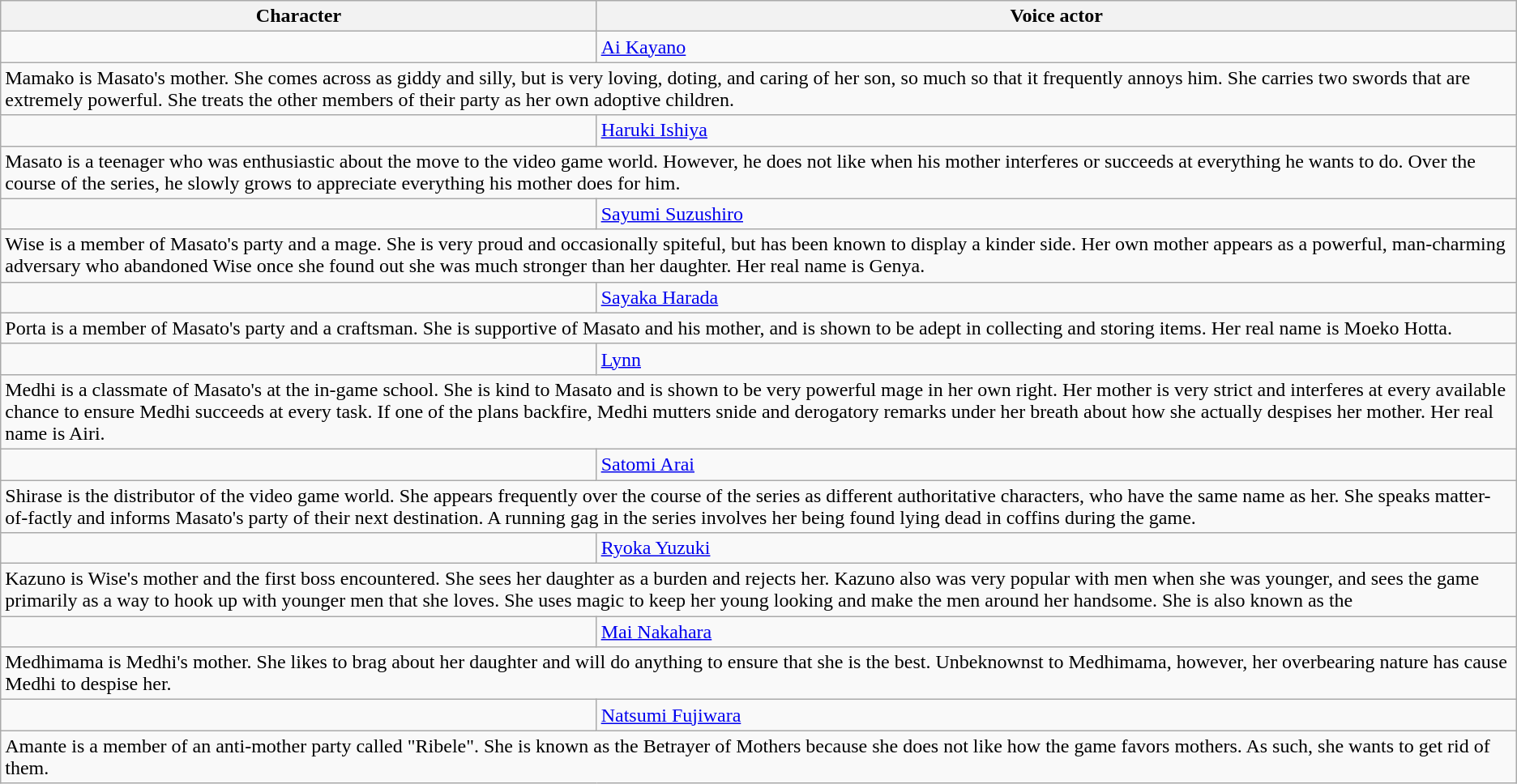<table class="wikitable">
<tr>
<th>Character</th>
<th>Voice actor</th>
</tr>
<tr>
<td></td>
<td><a href='#'>Ai Kayano</a></td>
</tr>
<tr>
<td colspan="2">Mamako is Masato's mother. She comes across as giddy and silly, but is very loving, doting, and caring of her son, so much so that it frequently annoys him. She carries two swords that are extremely powerful. She treats the other members of their party as her own adoptive children.</td>
</tr>
<tr>
<td></td>
<td><a href='#'>Haruki Ishiya</a></td>
</tr>
<tr>
<td colspan="2">Masato is a teenager who was enthusiastic about the move to the video game world. However, he does not like when his mother interferes or succeeds at everything he wants to do. Over the course of the series, he slowly grows to appreciate everything his mother does for him.</td>
</tr>
<tr>
<td></td>
<td><a href='#'>Sayumi Suzushiro</a></td>
</tr>
<tr>
<td colspan="2">Wise is a member of Masato's party and a mage. She is very proud and occasionally spiteful, but has been known to display a kinder side. Her own mother appears as a powerful, man-charming adversary who abandoned Wise once she found out she was much stronger than her daughter. Her real name is Genya.</td>
</tr>
<tr>
<td></td>
<td><a href='#'>Sayaka Harada</a></td>
</tr>
<tr>
<td colspan="2">Porta is a member of Masato's party and a craftsman. She is supportive of Masato and his mother, and is shown to be adept in collecting and storing items. Her real name is Moeko Hotta.</td>
</tr>
<tr>
<td></td>
<td><a href='#'>Lynn</a></td>
</tr>
<tr>
<td colspan="2">Medhi is a classmate of Masato's at the in-game school. She is kind to Masato and is shown to be very powerful mage in her own right. Her mother is very strict and interferes at every available chance to ensure Medhi succeeds at every task. If one of the plans backfire, Medhi mutters snide and derogatory remarks under her breath about how she actually despises her mother. Her real name is Airi.</td>
</tr>
<tr>
<td></td>
<td><a href='#'>Satomi Arai</a></td>
</tr>
<tr>
<td colspan="2">Shirase is the distributor of the video game world. She appears frequently over the course of the series as different authoritative characters, who have the same name as her. She speaks matter-of-factly and informs Masato's party of their next destination. A running gag in the series involves her being found lying dead in coffins during the game.</td>
</tr>
<tr>
<td></td>
<td><a href='#'>Ryoka Yuzuki</a></td>
</tr>
<tr>
<td colspan="2">Kazuno is Wise's mother and the first boss encountered. She sees her daughter as a burden and rejects her. Kazuno also was very popular with men when she was younger, and sees the game primarily as a way to hook up with younger men that she loves. She uses magic to keep her young looking and make the men around her handsome. She is also known as the </td>
</tr>
<tr>
<td></td>
<td><a href='#'>Mai Nakahara</a></td>
</tr>
<tr>
<td colspan="2">Medhimama is Medhi's mother. She likes to brag about her daughter and will do anything to ensure that she is the best. Unbeknownst to Medhimama, however, her overbearing nature has cause Medhi to despise her.</td>
</tr>
<tr>
<td></td>
<td><a href='#'>Natsumi Fujiwara</a></td>
</tr>
<tr>
<td colspan="2">Amante is a member of an anti-mother party called "Ribele". She is known as the Betrayer of Mothers because she does not like how the game favors mothers. As such, she wants to get rid of them.</td>
</tr>
</table>
